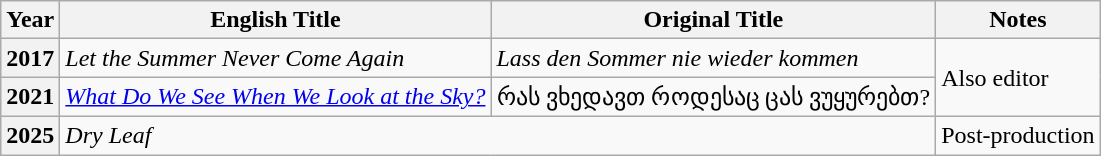<table class="wikitable">
<tr>
<th>Year</th>
<th>English Title</th>
<th>Original Title</th>
<th>Notes</th>
</tr>
<tr>
<th>2017</th>
<td><em>Let the Summer Never Come Again</em></td>
<td><em>Lass den Sommer nie wieder kommen</em></td>
<td rowspan="2">Also editor</td>
</tr>
<tr>
<th>2021</th>
<td><em><a href='#'>What Do We See When We Look at the Sky?</a></em></td>
<td>რას ვხედავთ როდესაც ცას ვუყურებთ?</td>
</tr>
<tr>
<th>2025</th>
<td colspan="2"><em>Dry Leaf</em></td>
<td>Post-production</td>
</tr>
</table>
